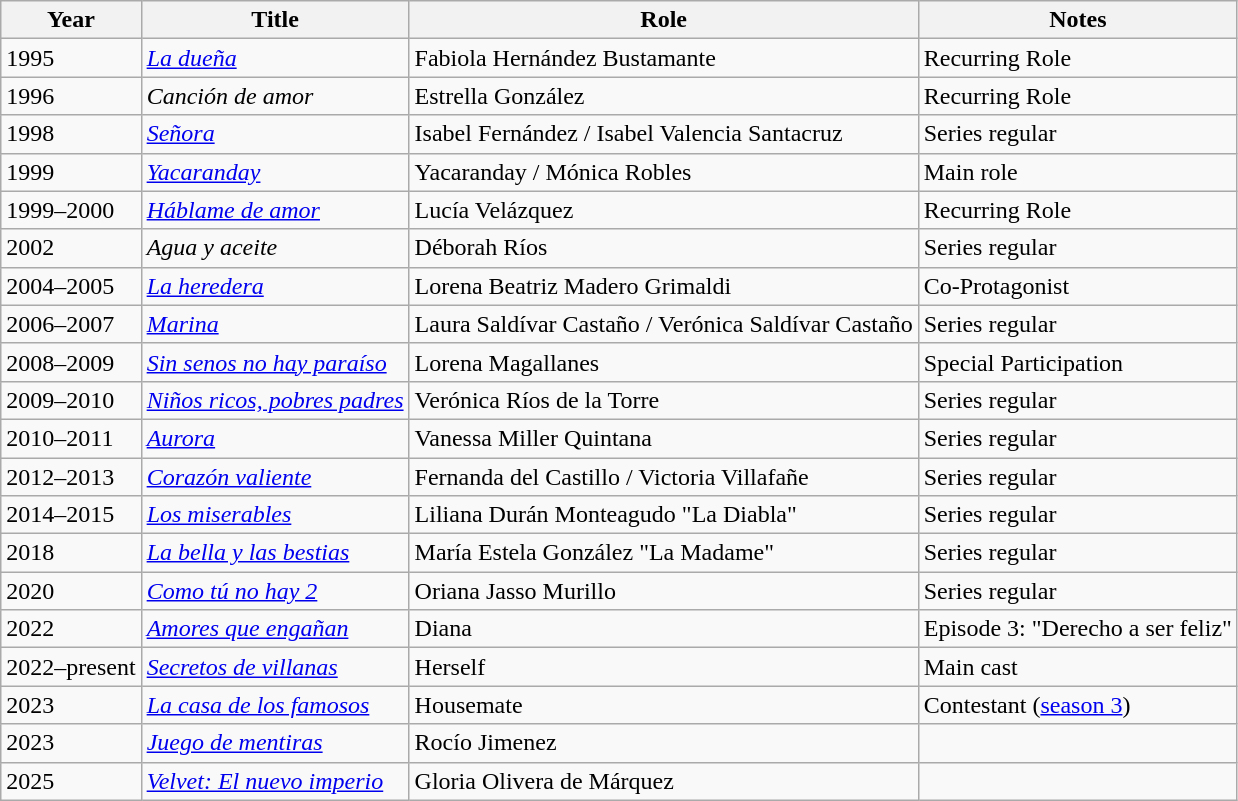<table class="wikitable sortable">
<tr>
<th>Year</th>
<th>Title</th>
<th>Role</th>
<th>Notes</th>
</tr>
<tr>
<td>1995</td>
<td><em><a href='#'>La dueña</a></em></td>
<td>Fabiola Hernández Bustamante</td>
<td>Recurring Role</td>
</tr>
<tr>
<td>1996</td>
<td><em>Canción de amor</em></td>
<td>Estrella González</td>
<td>Recurring Role</td>
</tr>
<tr>
<td>1998</td>
<td><em><a href='#'>Señora</a></em></td>
<td>Isabel Fernández / Isabel Valencia Santacruz</td>
<td>Series regular</td>
</tr>
<tr>
<td>1999</td>
<td><em><a href='#'>Yacaranday</a></em></td>
<td>Yacaranday / Mónica Robles</td>
<td>Main role</td>
</tr>
<tr>
<td>1999–2000</td>
<td><em><a href='#'>Háblame de amor</a></em></td>
<td>Lucía Velázquez</td>
<td>Recurring Role</td>
</tr>
<tr>
<td>2002</td>
<td><em>Agua y aceite</em></td>
<td>Déborah Ríos</td>
<td>Series regular</td>
</tr>
<tr>
<td>2004–2005</td>
<td><em><a href='#'>La heredera</a></em></td>
<td>Lorena Beatriz Madero Grimaldi</td>
<td>Co-Protagonist</td>
</tr>
<tr>
<td>2006–2007</td>
<td><em><a href='#'>Marina</a></em></td>
<td>Laura Saldívar Castaño / Verónica Saldívar Castaño</td>
<td>Series regular</td>
</tr>
<tr>
<td>2008–2009</td>
<td><em><a href='#'>Sin senos no hay paraíso</a></em></td>
<td>Lorena Magallanes</td>
<td>Special Participation</td>
</tr>
<tr>
<td>2009–2010</td>
<td><em><a href='#'>Niños ricos, pobres padres</a></em></td>
<td>Verónica Ríos de la Torre</td>
<td>Series regular</td>
</tr>
<tr>
<td>2010–2011</td>
<td><em><a href='#'>Aurora</a></em></td>
<td>Vanessa Miller Quintana</td>
<td>Series regular</td>
</tr>
<tr>
<td>2012–2013</td>
<td><em><a href='#'>Corazón valiente</a></em></td>
<td>Fernanda del Castillo / Victoria Villafañe</td>
<td>Series regular</td>
</tr>
<tr>
<td>2014–2015</td>
<td><em><a href='#'>Los miserables</a></em></td>
<td>Liliana Durán Monteagudo  "La Diabla"</td>
<td>Series regular</td>
</tr>
<tr>
<td>2018</td>
<td><em><a href='#'>La bella y las bestias</a></em></td>
<td>María Estela González "La Madame"</td>
<td>Series regular</td>
</tr>
<tr>
<td>2020</td>
<td><em><a href='#'>Como tú no hay 2</a></em></td>
<td>Oriana Jasso Murillo</td>
<td>Series regular</td>
</tr>
<tr>
<td>2022</td>
<td><em><a href='#'>Amores que engañan</a></em></td>
<td>Diana</td>
<td>Episode 3: "Derecho a ser feliz"</td>
</tr>
<tr>
<td>2022–present</td>
<td><em><a href='#'>Secretos de villanas</a></em></td>
<td>Herself</td>
<td>Main cast</td>
</tr>
<tr>
<td>2023</td>
<td><em><a href='#'>La casa de los famosos</a></em></td>
<td>Housemate</td>
<td>Contestant (<a href='#'>season 3</a>)</td>
</tr>
<tr>
<td>2023</td>
<td><em><a href='#'>Juego de mentiras</a></em></td>
<td>Rocío Jimenez</td>
<td></td>
</tr>
<tr>
<td>2025</td>
<td><em><a href='#'>Velvet: El nuevo imperio</a></em></td>
<td>Gloria Olivera de Márquez</td>
<td></td>
</tr>
</table>
